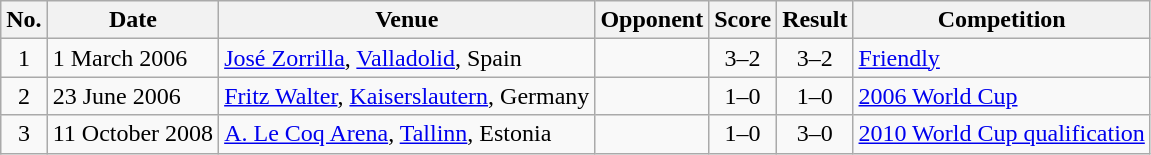<table class="wikitable sortable">
<tr>
<th scope="col">No.</th>
<th scope="col">Date</th>
<th scope="col">Venue</th>
<th scope="col">Opponent</th>
<th scope="col">Score</th>
<th scope="col">Result</th>
<th scope="col">Competition</th>
</tr>
<tr>
<td align="center">1</td>
<td>1 March 2006</td>
<td><a href='#'>José Zorrilla</a>, <a href='#'>Valladolid</a>, Spain</td>
<td></td>
<td align="center">3–2</td>
<td align="center">3–2</td>
<td><a href='#'>Friendly</a></td>
</tr>
<tr>
<td align="center">2</td>
<td>23 June 2006</td>
<td><a href='#'>Fritz Walter</a>, <a href='#'>Kaiserslautern</a>, Germany</td>
<td></td>
<td align="center">1–0</td>
<td align="center">1–0</td>
<td><a href='#'>2006 World Cup</a></td>
</tr>
<tr>
<td align="center">3</td>
<td>11 October 2008</td>
<td><a href='#'>A. Le Coq Arena</a>, <a href='#'>Tallinn</a>, Estonia</td>
<td></td>
<td align="center">1–0</td>
<td align="center">3–0</td>
<td><a href='#'>2010 World Cup qualification</a></td>
</tr>
</table>
